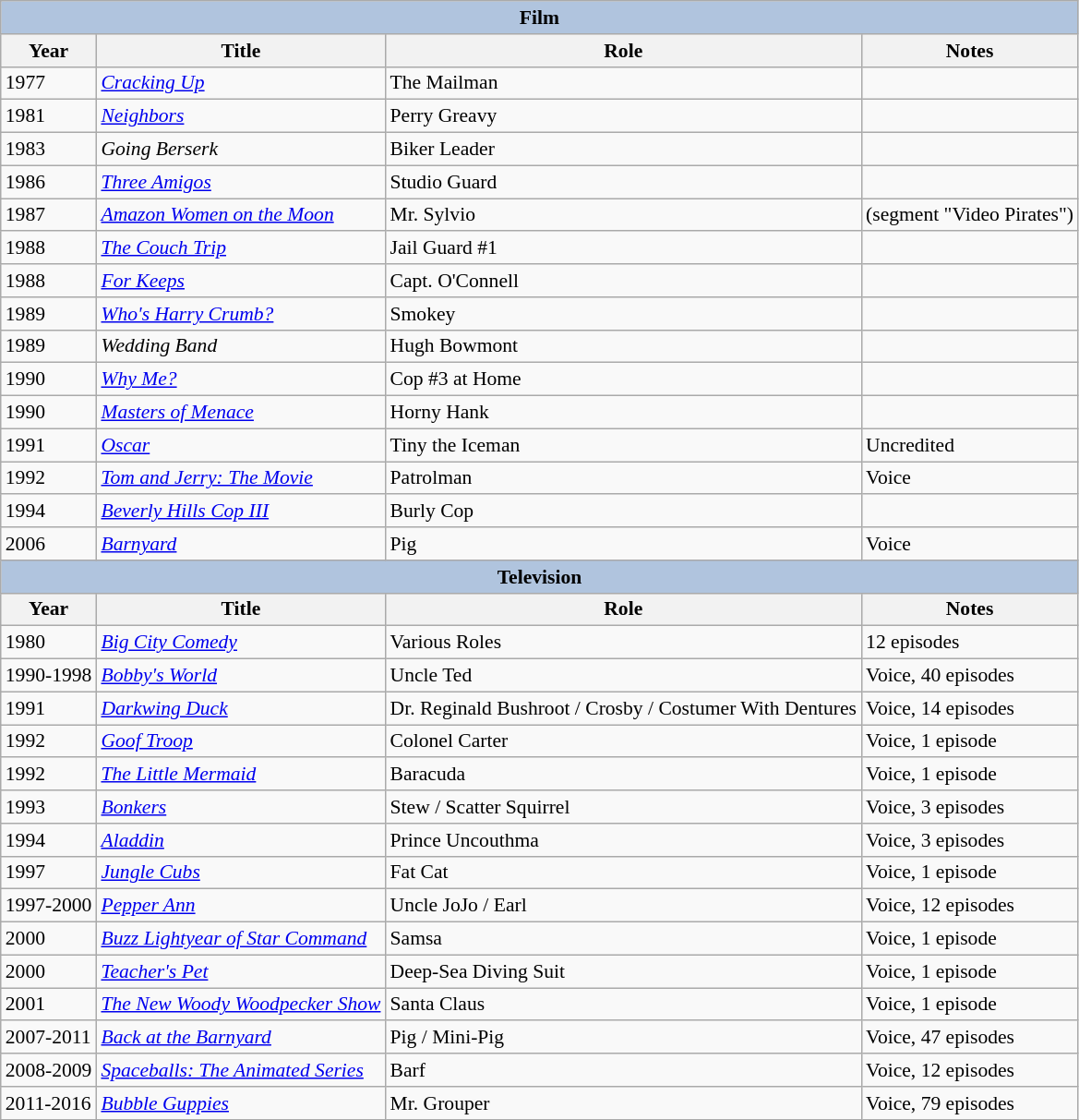<table class="wikitable" style="font-size: 90%;">
<tr>
<th colspan="4" style="background: LightSteelBlue;">Film</th>
</tr>
<tr>
<th>Year</th>
<th>Title</th>
<th>Role</th>
<th>Notes</th>
</tr>
<tr>
<td>1977</td>
<td><em><a href='#'>Cracking Up</a></em></td>
<td>The Mailman</td>
<td></td>
</tr>
<tr>
<td>1981</td>
<td><em><a href='#'>Neighbors</a></em></td>
<td>Perry Greavy</td>
<td></td>
</tr>
<tr>
<td>1983</td>
<td><em>Going Berserk</em></td>
<td>Biker Leader</td>
<td></td>
</tr>
<tr>
<td>1986</td>
<td><em><a href='#'>Three Amigos</a></em></td>
<td>Studio Guard</td>
<td></td>
</tr>
<tr>
<td>1987</td>
<td><em><a href='#'>Amazon Women on the Moon</a></em></td>
<td>Mr. Sylvio</td>
<td>(segment "Video Pirates")</td>
</tr>
<tr>
<td>1988</td>
<td><em><a href='#'>The Couch Trip</a></em></td>
<td>Jail Guard #1</td>
<td></td>
</tr>
<tr>
<td>1988</td>
<td><em><a href='#'>For Keeps</a></em></td>
<td>Capt. O'Connell</td>
<td></td>
</tr>
<tr>
<td>1989</td>
<td><em><a href='#'>Who's Harry Crumb?</a></em></td>
<td>Smokey</td>
<td></td>
</tr>
<tr>
<td>1989</td>
<td><em>Wedding Band</em></td>
<td>Hugh Bowmont</td>
<td></td>
</tr>
<tr>
<td>1990</td>
<td><em><a href='#'>Why Me?</a></em></td>
<td>Cop #3 at Home</td>
<td></td>
</tr>
<tr>
<td>1990</td>
<td><em><a href='#'>Masters of Menace</a></em></td>
<td>Horny Hank</td>
<td></td>
</tr>
<tr>
<td>1991</td>
<td><em><a href='#'>Oscar</a></em></td>
<td>Tiny the Iceman</td>
<td>Uncredited</td>
</tr>
<tr>
<td>1992</td>
<td><em><a href='#'>Tom and Jerry: The Movie</a></em></td>
<td>Patrolman</td>
<td>Voice</td>
</tr>
<tr>
<td>1994</td>
<td><em><a href='#'>Beverly Hills Cop III</a></em></td>
<td>Burly Cop</td>
<td></td>
</tr>
<tr>
<td>2006</td>
<td><em><a href='#'>Barnyard</a></em></td>
<td>Pig</td>
<td>Voice</td>
</tr>
<tr>
<th colspan="4" style="background: LightSteelBlue;">Television</th>
</tr>
<tr>
<th>Year</th>
<th>Title</th>
<th>Role</th>
<th>Notes</th>
</tr>
<tr>
<td>1980</td>
<td><em><a href='#'>Big City Comedy</a></em></td>
<td>Various Roles</td>
<td>12 episodes</td>
</tr>
<tr>
<td>1990-1998</td>
<td><em><a href='#'>Bobby's World</a></em></td>
<td>Uncle Ted</td>
<td>Voice, 40 episodes</td>
</tr>
<tr>
<td>1991</td>
<td><em><a href='#'>Darkwing Duck</a></em></td>
<td>Dr. Reginald Bushroot / Crosby / Costumer With Dentures</td>
<td>Voice, 14 episodes</td>
</tr>
<tr>
<td>1992</td>
<td><em><a href='#'>Goof Troop</a></em></td>
<td>Colonel Carter</td>
<td>Voice, 1 episode</td>
</tr>
<tr>
<td>1992</td>
<td><em><a href='#'>The Little Mermaid</a></em></td>
<td>Baracuda</td>
<td>Voice, 1 episode</td>
</tr>
<tr>
<td>1993</td>
<td><em><a href='#'>Bonkers</a></em></td>
<td>Stew / Scatter Squirrel</td>
<td>Voice, 3 episodes</td>
</tr>
<tr>
<td>1994</td>
<td><em><a href='#'>Aladdin</a></em></td>
<td>Prince Uncouthma</td>
<td>Voice, 3 episodes</td>
</tr>
<tr>
<td>1997</td>
<td><em><a href='#'>Jungle Cubs</a></em></td>
<td>Fat Cat</td>
<td>Voice, 1 episode</td>
</tr>
<tr>
<td>1997-2000</td>
<td><em><a href='#'>Pepper Ann</a></em></td>
<td>Uncle JoJo / Earl</td>
<td>Voice, 12 episodes</td>
</tr>
<tr>
<td>2000</td>
<td><em><a href='#'>Buzz Lightyear of Star Command</a></em></td>
<td>Samsa</td>
<td>Voice, 1 episode</td>
</tr>
<tr>
<td>2000</td>
<td><em><a href='#'>Teacher's Pet</a></em></td>
<td>Deep-Sea Diving Suit</td>
<td>Voice, 1 episode</td>
</tr>
<tr>
<td>2001</td>
<td><em><a href='#'>The New Woody Woodpecker Show</a></em></td>
<td>Santa Claus</td>
<td>Voice, 1 episode</td>
</tr>
<tr>
<td>2007-2011</td>
<td><em><a href='#'>Back at the Barnyard</a></em></td>
<td>Pig / Mini-Pig</td>
<td>Voice, 47 episodes</td>
</tr>
<tr>
<td>2008-2009</td>
<td><em><a href='#'>Spaceballs: The Animated Series</a></em></td>
<td>Barf</td>
<td>Voice, 12 episodes</td>
</tr>
<tr>
<td>2011-2016</td>
<td><em><a href='#'>Bubble Guppies</a></em></td>
<td>Mr. Grouper</td>
<td>Voice, 79 episodes</td>
</tr>
</table>
